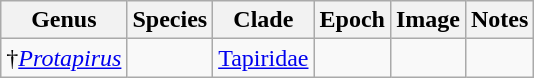<table class="wikitable sortable">
<tr>
<th>Genus</th>
<th>Species</th>
<th>Clade</th>
<th>Epoch</th>
<th>Image</th>
<th>Notes</th>
</tr>
<tr>
<td>†<em><a href='#'>Protapirus</a></em></td>
<td></td>
<td><a href='#'>Tapiridae</a></td>
<td></td>
<td></td>
<td></td>
</tr>
</table>
